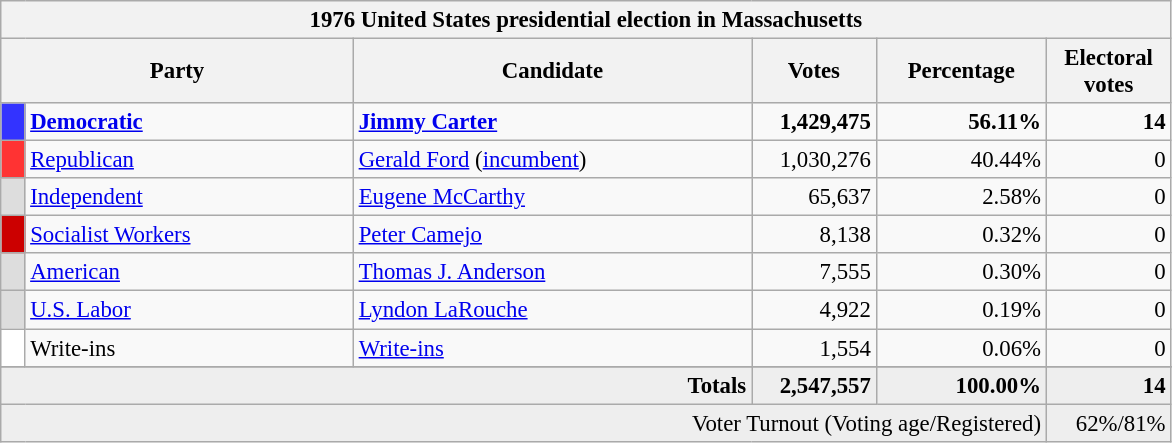<table class="wikitable" style="font-size: 95%;">
<tr>
<th colspan="6">1976 United States presidential election in Massachusetts</th>
</tr>
<tr>
<th colspan="2" style="width: 15em">Party</th>
<th style="width: 17em">Candidate</th>
<th style="width: 5em">Votes</th>
<th style="width: 7em">Percentage</th>
<th style="width: 5em">Electoral votes</th>
</tr>
<tr>
<th style="background-color:#3333FF; width: 3px"></th>
<td style="width: 130px"><strong><a href='#'>Democratic</a></strong></td>
<td><strong><a href='#'>Jimmy Carter</a></strong></td>
<td align="right"><strong>1,429,475</strong></td>
<td align="right"><strong>56.11%</strong></td>
<td align="right"><strong>14</strong></td>
</tr>
<tr>
<th style="background-color:#FF3333; width: 3px"></th>
<td style="width: 130px"><a href='#'>Republican</a></td>
<td><a href='#'>Gerald Ford</a> (<a href='#'>incumbent</a>)</td>
<td align="right">1,030,276</td>
<td align="right">40.44%</td>
<td align="right">0</td>
</tr>
<tr>
<th style="background-color:#DDDDDD; width: 3px"></th>
<td style="width: 130px"><a href='#'>Independent</a></td>
<td><a href='#'>Eugene McCarthy</a></td>
<td align="right">65,637</td>
<td align="right">2.58%</td>
<td align="right">0</td>
</tr>
<tr>
<th style="background-color:#CC0000; width: 3px"></th>
<td style="width: 130px"><a href='#'>Socialist Workers</a></td>
<td><a href='#'>Peter Camejo</a></td>
<td align="right">8,138</td>
<td align="right">0.32%</td>
<td align="right">0</td>
</tr>
<tr>
<th style="background-color:#DDDDDD; width: 3px"></th>
<td style="width: 130px"><a href='#'>American</a></td>
<td><a href='#'>Thomas J. Anderson</a></td>
<td align="right">7,555</td>
<td align="right">0.30%</td>
<td align="right">0</td>
</tr>
<tr>
<th style="background-color:#DDDDDD; width: 3px"></th>
<td style="width: 130px"><a href='#'>U.S. Labor</a></td>
<td><a href='#'>Lyndon LaRouche</a></td>
<td align="right">4,922</td>
<td align="right">0.19%</td>
<td align="right">0</td>
</tr>
<tr>
<th style="background-color:#FFFFFF; width: 3px"></th>
<td style="width: 130px">Write-ins</td>
<td><a href='#'>Write-ins</a></td>
<td align="right">1,554</td>
<td align="right">0.06%</td>
<td align="right">0</td>
</tr>
<tr>
</tr>
<tr bgcolor="#EEEEEE">
<td colspan="3" align="right"><strong>Totals</strong></td>
<td align="right"><strong>2,547,557</strong></td>
<td align="right"><strong>100.00%</strong></td>
<td align="right"><strong>14</strong></td>
</tr>
<tr bgcolor="#EEEEEE">
<td colspan="5" align="right">Voter Turnout (Voting age/Registered)</td>
<td colspan="1" align="right">62%/81%</td>
</tr>
</table>
